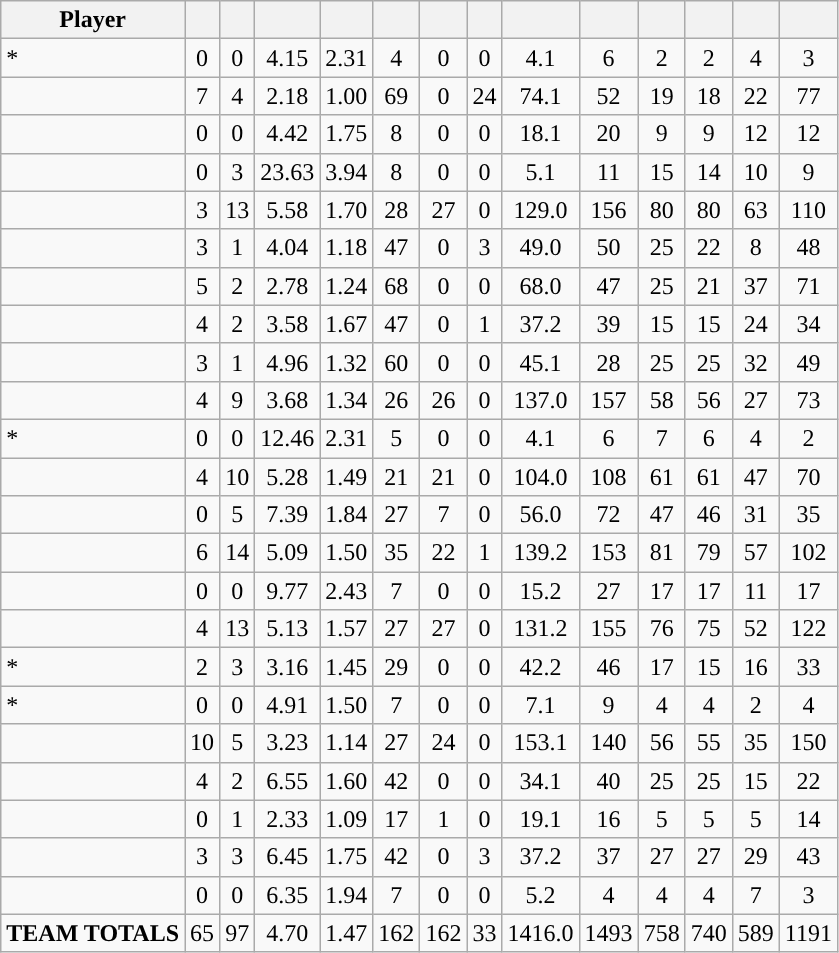<table class="wikitable sortable" style="text-align:center;">
<tr>
<th>Player</th>
<th></th>
<th></th>
<th></th>
<th></th>
<th></th>
<th></th>
<th></th>
<th></th>
<th></th>
<th></th>
<th></th>
<th></th>
<th></th>
</tr>
<tr>
<td align=left> *</td>
<td>0</td>
<td>0</td>
<td>4.15</td>
<td>2.31</td>
<td>4</td>
<td>0</td>
<td>0</td>
<td>4.1</td>
<td>6</td>
<td>2</td>
<td>2</td>
<td>4</td>
<td>3</td>
</tr>
<tr>
<td align=left></td>
<td>7</td>
<td>4</td>
<td>2.18</td>
<td>1.00</td>
<td>69</td>
<td>0</td>
<td>24</td>
<td>74.1</td>
<td>52</td>
<td>19</td>
<td>18</td>
<td>22</td>
<td>77</td>
</tr>
<tr>
<td align=left></td>
<td>0</td>
<td>0</td>
<td>4.42</td>
<td>1.75</td>
<td>8</td>
<td>0</td>
<td>0</td>
<td>18.1</td>
<td>20</td>
<td>9</td>
<td>9</td>
<td>12</td>
<td>12</td>
</tr>
<tr>
<td align=left></td>
<td>0</td>
<td>3</td>
<td>23.63</td>
<td>3.94</td>
<td>8</td>
<td>0</td>
<td>0</td>
<td>5.1</td>
<td>11</td>
<td>15</td>
<td>14</td>
<td>10</td>
<td>9</td>
</tr>
<tr>
<td align=left></td>
<td>3</td>
<td>13</td>
<td>5.58</td>
<td>1.70</td>
<td>28</td>
<td>27</td>
<td>0</td>
<td>129.0</td>
<td>156</td>
<td>80</td>
<td>80</td>
<td>63</td>
<td>110</td>
</tr>
<tr>
<td align=left></td>
<td>3</td>
<td>1</td>
<td>4.04</td>
<td>1.18</td>
<td>47</td>
<td>0</td>
<td>3</td>
<td>49.0</td>
<td>50</td>
<td>25</td>
<td>22</td>
<td>8</td>
<td>48</td>
</tr>
<tr>
<td align=left></td>
<td>5</td>
<td>2</td>
<td>2.78</td>
<td>1.24</td>
<td>68</td>
<td>0</td>
<td>0</td>
<td>68.0</td>
<td>47</td>
<td>25</td>
<td>21</td>
<td>37</td>
<td>71</td>
</tr>
<tr>
<td align=left></td>
<td>4</td>
<td>2</td>
<td>3.58</td>
<td>1.67</td>
<td>47</td>
<td>0</td>
<td>1</td>
<td>37.2</td>
<td>39</td>
<td>15</td>
<td>15</td>
<td>24</td>
<td>34</td>
</tr>
<tr>
<td align=left></td>
<td>3</td>
<td>1</td>
<td>4.96</td>
<td>1.32</td>
<td>60</td>
<td>0</td>
<td>0</td>
<td>45.1</td>
<td>28</td>
<td>25</td>
<td>25</td>
<td>32</td>
<td>49</td>
</tr>
<tr>
<td align=left></td>
<td>4</td>
<td>9</td>
<td>3.68</td>
<td>1.34</td>
<td>26</td>
<td>26</td>
<td>0</td>
<td>137.0</td>
<td>157</td>
<td>58</td>
<td>56</td>
<td>27</td>
<td>73</td>
</tr>
<tr>
<td align=left> *</td>
<td>0</td>
<td>0</td>
<td>12.46</td>
<td>2.31</td>
<td>5</td>
<td>0</td>
<td>0</td>
<td>4.1</td>
<td>6</td>
<td>7</td>
<td>6</td>
<td>4</td>
<td>2</td>
</tr>
<tr>
<td align=left></td>
<td>4</td>
<td>10</td>
<td>5.28</td>
<td>1.49</td>
<td>21</td>
<td>21</td>
<td>0</td>
<td>104.0</td>
<td>108</td>
<td>61</td>
<td>61</td>
<td>47</td>
<td>70</td>
</tr>
<tr>
<td align=left></td>
<td>0</td>
<td>5</td>
<td>7.39</td>
<td>1.84</td>
<td>27</td>
<td>7</td>
<td>0</td>
<td>56.0</td>
<td>72</td>
<td>47</td>
<td>46</td>
<td>31</td>
<td>35</td>
</tr>
<tr>
<td align=left></td>
<td>6</td>
<td>14</td>
<td>5.09</td>
<td>1.50</td>
<td>35</td>
<td>22</td>
<td>1</td>
<td>139.2</td>
<td>153</td>
<td>81</td>
<td>79</td>
<td>57</td>
<td>102</td>
</tr>
<tr>
<td align=left></td>
<td>0</td>
<td>0</td>
<td>9.77</td>
<td>2.43</td>
<td>7</td>
<td>0</td>
<td>0</td>
<td>15.2</td>
<td>27</td>
<td>17</td>
<td>17</td>
<td>11</td>
<td>17</td>
</tr>
<tr>
<td align=left></td>
<td>4</td>
<td>13</td>
<td>5.13</td>
<td>1.57</td>
<td>27</td>
<td>27</td>
<td>0</td>
<td>131.2</td>
<td>155</td>
<td>76</td>
<td>75</td>
<td>52</td>
<td>122</td>
</tr>
<tr>
<td align=left> *</td>
<td>2</td>
<td>3</td>
<td>3.16</td>
<td>1.45</td>
<td>29</td>
<td>0</td>
<td>0</td>
<td>42.2</td>
<td>46</td>
<td>17</td>
<td>15</td>
<td>16</td>
<td>33</td>
</tr>
<tr>
<td align=left> *</td>
<td>0</td>
<td>0</td>
<td>4.91</td>
<td>1.50</td>
<td>7</td>
<td>0</td>
<td>0</td>
<td>7.1</td>
<td>9</td>
<td>4</td>
<td>4</td>
<td>2</td>
<td>4</td>
</tr>
<tr>
<td align=left></td>
<td>10</td>
<td>5</td>
<td>3.23</td>
<td>1.14</td>
<td>27</td>
<td>24</td>
<td>0</td>
<td>153.1</td>
<td>140</td>
<td>56</td>
<td>55</td>
<td>35</td>
<td>150</td>
</tr>
<tr>
<td align=left></td>
<td>4</td>
<td>2</td>
<td>6.55</td>
<td>1.60</td>
<td>42</td>
<td>0</td>
<td>0</td>
<td>34.1</td>
<td>40</td>
<td>25</td>
<td>25</td>
<td>15</td>
<td>22</td>
</tr>
<tr>
<td align=left></td>
<td>0</td>
<td>1</td>
<td>2.33</td>
<td>1.09</td>
<td>17</td>
<td>1</td>
<td>0</td>
<td>19.1</td>
<td>16</td>
<td>5</td>
<td>5</td>
<td>5</td>
<td>14</td>
</tr>
<tr>
<td align=left></td>
<td>3</td>
<td>3</td>
<td>6.45</td>
<td>1.75</td>
<td>42</td>
<td>0</td>
<td>3</td>
<td>37.2</td>
<td>37</td>
<td>27</td>
<td>27</td>
<td>29</td>
<td>43</td>
</tr>
<tr>
<td align=left></td>
<td>0</td>
<td>0</td>
<td>6.35</td>
<td>1.94</td>
<td>7</td>
<td>0</td>
<td>0</td>
<td>5.2</td>
<td>4</td>
<td>4</td>
<td>4</td>
<td>7</td>
<td>3</td>
</tr>
<tr class="sortbottom">
<td align="left"><strong>TEAM TOTALS</strong></td>
<td>65</td>
<td>97</td>
<td>4.70</td>
<td>1.47</td>
<td>162</td>
<td>162</td>
<td>33</td>
<td>1416.0</td>
<td>1493</td>
<td>758</td>
<td>740</td>
<td>589</td>
<td>1191</td>
</tr>
</table>
